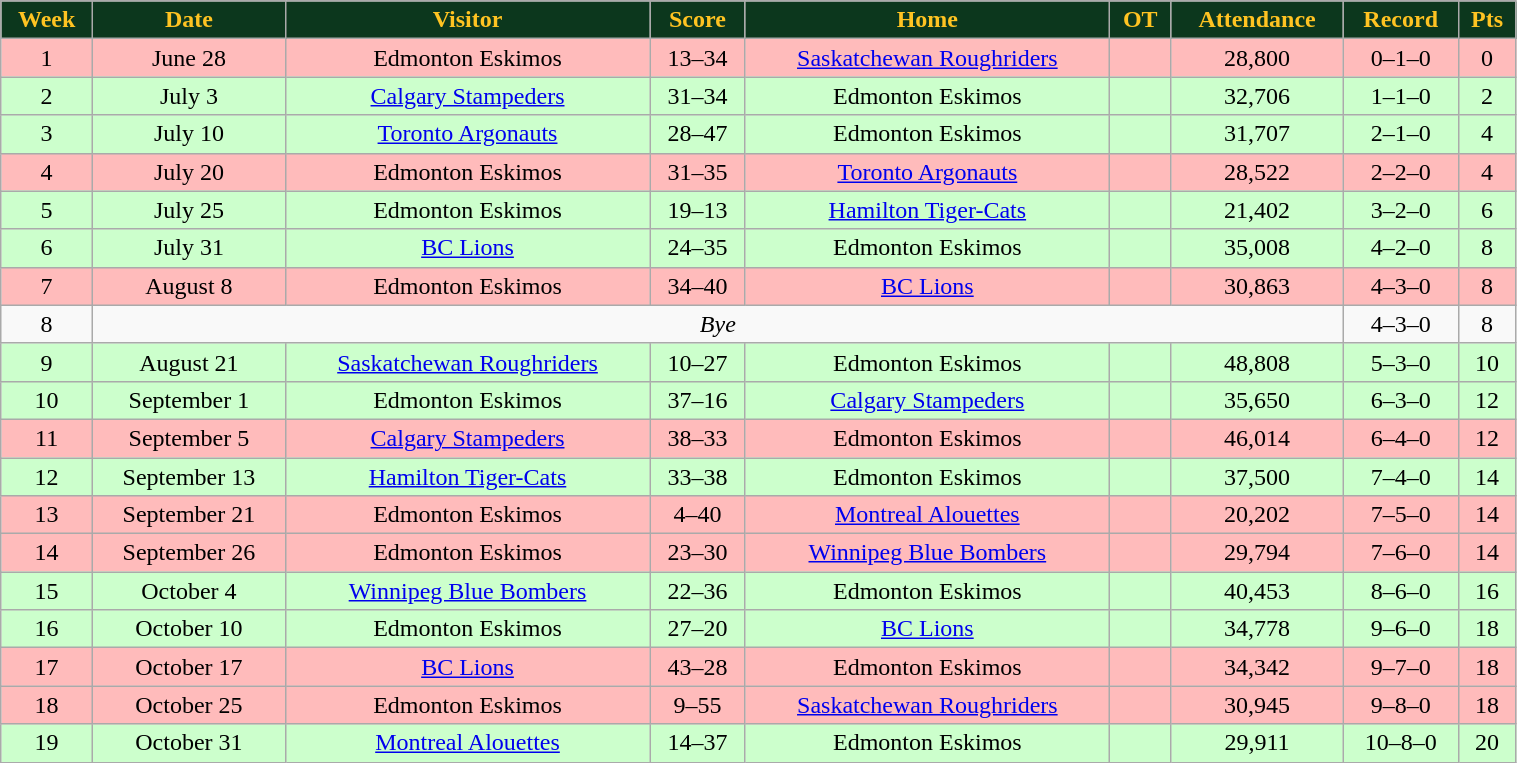<table class="wikitable" width="80%">
<tr align="center" style="background:#0C371D;color:#ffc322;">
<td><strong>Week</strong></td>
<td><strong>Date</strong></td>
<td><strong>Visitor</strong></td>
<td><strong>Score</strong></td>
<td><strong>Home</strong></td>
<td><strong>OT</strong></td>
<td><strong>Attendance</strong></td>
<td><strong>Record</strong></td>
<td><strong>Pts</strong></td>
</tr>
<tr align="center" bgcolor="#ffbbbb">
<td>1</td>
<td>June 28</td>
<td>Edmonton Eskimos</td>
<td>13–34</td>
<td><a href='#'>Saskatchewan Roughriders</a></td>
<td></td>
<td>28,800</td>
<td>0–1–0</td>
<td>0</td>
</tr>
<tr align="center" bgcolor="#CCFFCC">
<td>2</td>
<td>July 3</td>
<td><a href='#'>Calgary Stampeders</a></td>
<td>31–34</td>
<td>Edmonton Eskimos</td>
<td></td>
<td>32,706</td>
<td>1–1–0</td>
<td>2</td>
</tr>
<tr align="center" bgcolor="#CCFFCC">
<td>3</td>
<td>July 10</td>
<td><a href='#'>Toronto Argonauts</a></td>
<td>28–47</td>
<td>Edmonton Eskimos</td>
<td></td>
<td>31,707</td>
<td>2–1–0</td>
<td>4</td>
</tr>
<tr align="center" bgcolor="#ffbbbb">
<td>4</td>
<td>July 20</td>
<td>Edmonton Eskimos</td>
<td>31–35</td>
<td><a href='#'>Toronto Argonauts</a></td>
<td></td>
<td>28,522</td>
<td>2–2–0</td>
<td>4</td>
</tr>
<tr align="center" bgcolor="#CCFFCC">
<td>5</td>
<td>July 25</td>
<td>Edmonton Eskimos</td>
<td>19–13</td>
<td><a href='#'>Hamilton Tiger-Cats</a></td>
<td></td>
<td>21,402</td>
<td>3–2–0</td>
<td>6</td>
</tr>
<tr align="center" bgcolor="#CCFFCC">
<td>6</td>
<td>July 31</td>
<td><a href='#'>BC Lions</a></td>
<td>24–35</td>
<td>Edmonton Eskimos</td>
<td></td>
<td>35,008</td>
<td>4–2–0</td>
<td>8</td>
</tr>
<tr align="center" bgcolor="#ffbbbb">
<td>7</td>
<td>August 8</td>
<td>Edmonton Eskimos</td>
<td>34–40</td>
<td><a href='#'>BC Lions</a></td>
<td></td>
<td>30,863</td>
<td>4–3–0</td>
<td>8</td>
</tr>
<tr align="center">
<td>8</td>
<td colSpan=6 align="center"><em>Bye</em></td>
<td>4–3–0</td>
<td>8</td>
</tr>
<tr align="center" bgcolor="#CCFFCC">
<td>9</td>
<td>August 21</td>
<td><a href='#'>Saskatchewan Roughriders</a></td>
<td>10–27</td>
<td>Edmonton Eskimos</td>
<td></td>
<td>48,808</td>
<td>5–3–0</td>
<td>10</td>
</tr>
<tr align="center" bgcolor="#CCFFCC">
<td>10</td>
<td>September 1</td>
<td>Edmonton Eskimos</td>
<td>37–16</td>
<td><a href='#'>Calgary Stampeders</a></td>
<td></td>
<td>35,650</td>
<td>6–3–0</td>
<td>12</td>
</tr>
<tr align="center" bgcolor="#ffbbbb">
<td>11</td>
<td>September 5</td>
<td><a href='#'>Calgary Stampeders</a></td>
<td>38–33</td>
<td>Edmonton Eskimos</td>
<td></td>
<td>46,014</td>
<td>6–4–0</td>
<td>12</td>
</tr>
<tr align="center" bgcolor="#CCFFCC">
<td>12</td>
<td>September 13</td>
<td><a href='#'>Hamilton Tiger-Cats</a></td>
<td>33–38</td>
<td>Edmonton Eskimos</td>
<td></td>
<td>37,500</td>
<td>7–4–0</td>
<td>14</td>
</tr>
<tr align="center" bgcolor="#ffbbbb">
<td>13</td>
<td>September 21</td>
<td>Edmonton Eskimos</td>
<td>4–40</td>
<td><a href='#'>Montreal Alouettes</a></td>
<td></td>
<td>20,202</td>
<td>7–5–0</td>
<td>14</td>
</tr>
<tr align="center" bgcolor="#ffbbbb">
<td>14</td>
<td>September 26</td>
<td>Edmonton Eskimos</td>
<td>23–30</td>
<td><a href='#'>Winnipeg Blue Bombers</a></td>
<td></td>
<td>29,794</td>
<td>7–6–0</td>
<td>14</td>
</tr>
<tr align="center" bgcolor="CCFFCC">
<td>15</td>
<td>October 4</td>
<td><a href='#'>Winnipeg Blue Bombers</a></td>
<td>22–36</td>
<td>Edmonton Eskimos</td>
<td></td>
<td>40,453</td>
<td>8–6–0</td>
<td>16</td>
</tr>
<tr align="center" bgcolor="CCFFCC">
<td>16</td>
<td>October 10</td>
<td>Edmonton Eskimos</td>
<td>27–20</td>
<td><a href='#'>BC Lions</a></td>
<td></td>
<td>34,778</td>
<td>9–6–0</td>
<td>18</td>
</tr>
<tr align="center" bgcolor="#ffbbbb">
<td>17</td>
<td>October 17</td>
<td><a href='#'>BC Lions</a></td>
<td>43–28</td>
<td>Edmonton Eskimos</td>
<td></td>
<td>34,342</td>
<td>9–7–0</td>
<td>18</td>
</tr>
<tr align="center" bgcolor="#ffbbbb">
<td>18</td>
<td>October 25</td>
<td>Edmonton Eskimos</td>
<td>9–55</td>
<td><a href='#'>Saskatchewan Roughriders</a></td>
<td></td>
<td>30,945</td>
<td>9–8–0</td>
<td>18</td>
</tr>
<tr align="center" bgcolor="CCFFCC">
<td>19</td>
<td>October 31</td>
<td><a href='#'>Montreal Alouettes</a></td>
<td>14–37</td>
<td>Edmonton Eskimos</td>
<td></td>
<td>29,911</td>
<td>10–8–0</td>
<td>20</td>
</tr>
</table>
